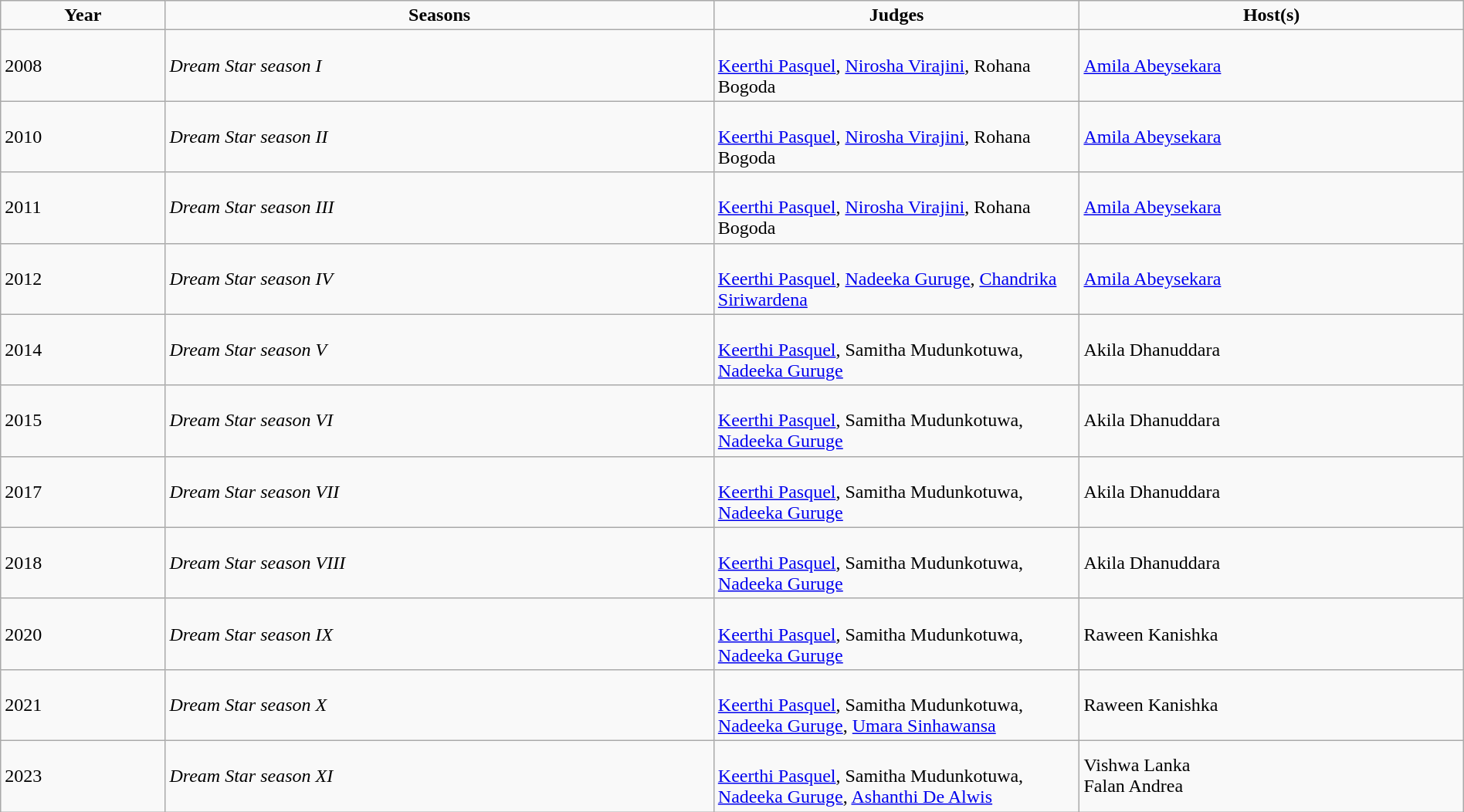<table class="wikitable plainrowheaders" style="width:100%;" textcolor:#000;">
<tr style="text-align:center;">
<td scope="col" style="width:09%;"><strong>Year</strong></td>
<td scope="col" style="width:30%;"><strong>Seasons</strong></td>
<td scope="col" style="width:20%;"><strong>Judges</strong></td>
<td scope="col" style="width:21%;"><strong>Host(s)</strong></td>
</tr>
<tr>
<td>2008</td>
<td><em>Dream Star season I</em></td>
<td><br><a href='#'>Keerthi Pasquel</a>,
<a href='#'>Nirosha Virajini</a>,
Rohana Bogoda</td>
<td><a href='#'>Amila Abeysekara</a></td>
</tr>
<tr>
<td>2010</td>
<td><em>Dream Star season II</em></td>
<td><br><a href='#'>Keerthi Pasquel</a>,
<a href='#'>Nirosha Virajini</a>,
Rohana Bogoda</td>
<td><a href='#'>Amila Abeysekara</a></td>
</tr>
<tr>
<td>2011</td>
<td><em>Dream Star season III</em></td>
<td><br><a href='#'>Keerthi Pasquel</a>,
<a href='#'>Nirosha Virajini</a>,
Rohana Bogoda</td>
<td><a href='#'>Amila Abeysekara</a></td>
</tr>
<tr>
<td>2012</td>
<td><em>Dream Star season IV</em></td>
<td><br><a href='#'>Keerthi Pasquel</a>,
<a href='#'>Nadeeka Guruge</a>,
<a href='#'>Chandrika Siriwardena</a></td>
<td><a href='#'>Amila Abeysekara</a></td>
</tr>
<tr>
<td>2014</td>
<td><em>Dream Star season V</em></td>
<td><br><a href='#'>Keerthi Pasquel</a>,
Samitha Mudunkotuwa,
<a href='#'>Nadeeka Guruge</a></td>
<td>Akila Dhanuddara</td>
</tr>
<tr>
<td>2015</td>
<td><em>Dream Star season VI</em></td>
<td><br><a href='#'>Keerthi Pasquel</a>,
Samitha Mudunkotuwa,
<a href='#'>Nadeeka Guruge</a></td>
<td>Akila Dhanuddara</td>
</tr>
<tr>
<td>2017</td>
<td><em>Dream Star season VII</em></td>
<td><br><a href='#'>Keerthi Pasquel</a>,
Samitha Mudunkotuwa,
<a href='#'>Nadeeka Guruge</a></td>
<td>Akila Dhanuddara</td>
</tr>
<tr>
<td>2018</td>
<td><em>Dream Star season VIII</em></td>
<td><br><a href='#'>Keerthi Pasquel</a>,
Samitha Mudunkotuwa,
<a href='#'>Nadeeka Guruge</a></td>
<td>Akila Dhanuddara</td>
</tr>
<tr>
<td>2020</td>
<td><em>Dream Star season  IX</em></td>
<td><br><a href='#'>Keerthi Pasquel</a>,
Samitha Mudunkotuwa,
<a href='#'>Nadeeka Guruge</a></td>
<td>Raween Kanishka</td>
</tr>
<tr>
<td>2021</td>
<td><em>Dream Star season  X</em></td>
<td><br><a href='#'>Keerthi Pasquel</a>,
Samitha Mudunkotuwa,
<a href='#'>Nadeeka Guruge</a>,
<a href='#'>Umara Sinhawansa</a></td>
<td>Raween Kanishka</td>
</tr>
<tr>
<td>2023</td>
<td><em>Dream Star season  XI</em></td>
<td><br><a href='#'>Keerthi Pasquel</a>,
Samitha Mudunkotuwa,
<a href='#'>Nadeeka Guruge</a>,
<a href='#'>Ashanthi De Alwis</a></td>
<td>Vishwa Lanka<br>Falan Andrea</td>
</tr>
</table>
